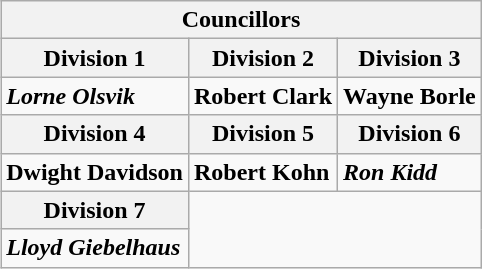<table class="wikitable collapsible collapsed" align="right">
<tr>
<th colspan=3>Councillors</th>
</tr>
<tr>
<th>Division 1</th>
<th>Division 2</th>
<th>Division 3</th>
</tr>
<tr>
<td><strong><em>Lorne Olsvik</em></strong></td>
<td><strong>Robert Clark</strong></td>
<td><strong>Wayne Borle</strong></td>
</tr>
<tr>
<th>Division 4</th>
<th>Division 5</th>
<th>Division 6</th>
</tr>
<tr>
<td><strong>Dwight Davidson</strong></td>
<td><strong>Robert Kohn</strong></td>
<td><strong><em>Ron Kidd</em></strong></td>
</tr>
<tr>
<th>Division 7</th>
</tr>
<tr>
<td><strong><em>Lloyd Giebelhaus</em></strong></td>
</tr>
</table>
